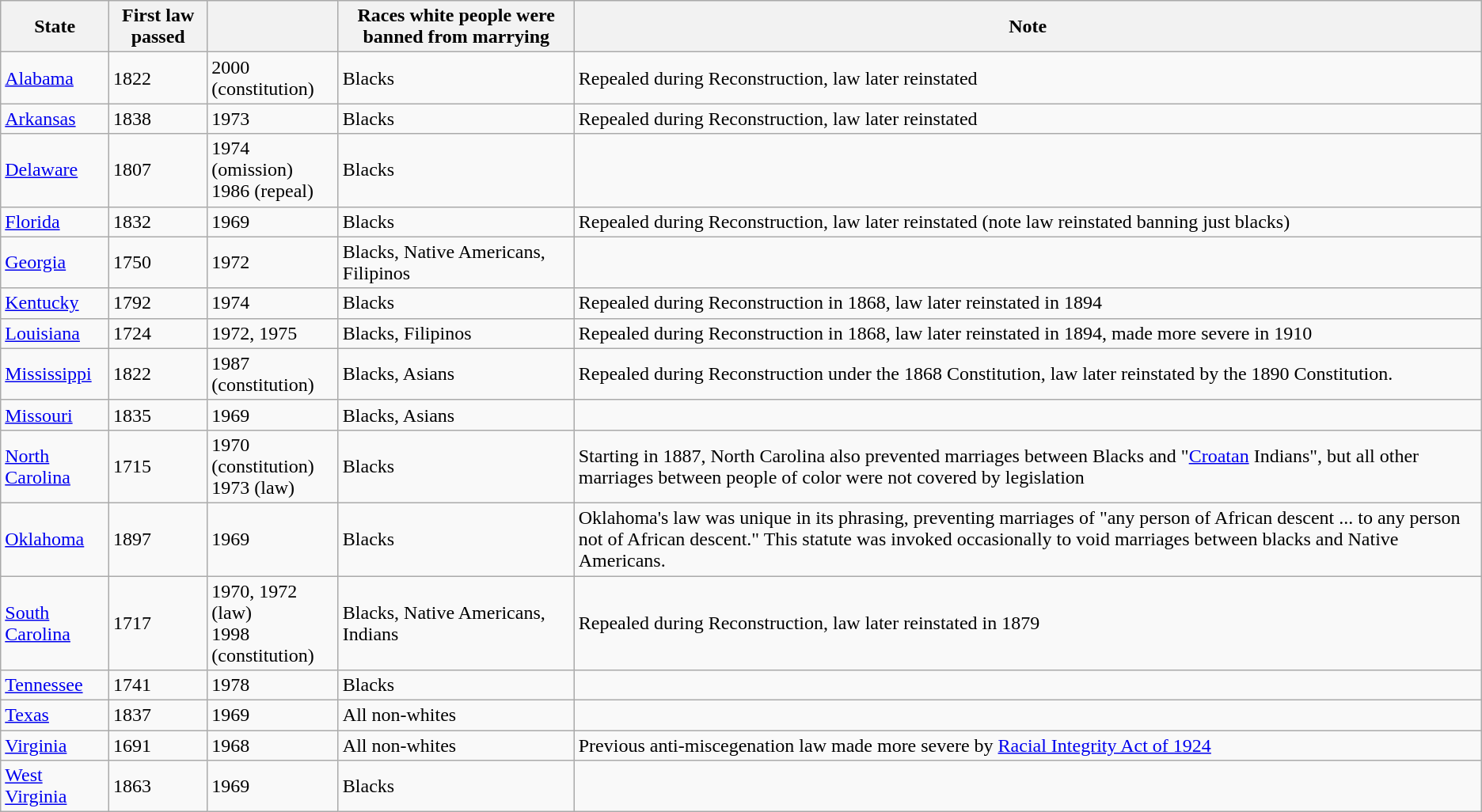<table class="wikitable sortable">
<tr>
<th>State</th>
<th>First law passed</th>
<th></th>
<th>Races white people were banned from marrying</th>
<th>Note</th>
</tr>
<tr>
<td><a href='#'>Alabama</a></td>
<td>1822</td>
<td>2000 (constitution)</td>
<td>Blacks</td>
<td>Repealed during Reconstruction, law later reinstated</td>
</tr>
<tr>
<td><a href='#'>Arkansas</a></td>
<td>1838</td>
<td>1973</td>
<td>Blacks</td>
<td>Repealed during Reconstruction, law later reinstated</td>
</tr>
<tr>
<td><a href='#'>Delaware</a></td>
<td>1807</td>
<td>1974 (omission)<br>1986 (repeal)</td>
<td>Blacks</td>
<td></td>
</tr>
<tr>
<td><a href='#'>Florida</a></td>
<td>1832</td>
<td>1969</td>
<td>Blacks</td>
<td>Repealed during Reconstruction, law later reinstated (note law reinstated banning just blacks)</td>
</tr>
<tr>
<td><a href='#'>Georgia</a></td>
<td>1750</td>
<td>1972</td>
<td>Blacks, Native Americans, Filipinos</td>
<td></td>
</tr>
<tr>
<td><a href='#'>Kentucky</a></td>
<td>1792</td>
<td>1974</td>
<td>Blacks</td>
<td>Repealed during Reconstruction in 1868, law later reinstated in 1894</td>
</tr>
<tr>
<td><a href='#'>Louisiana</a></td>
<td>1724</td>
<td>1972, 1975</td>
<td>Blacks, Filipinos</td>
<td>Repealed during Reconstruction in 1868, law later reinstated in 1894, made more severe in 1910</td>
</tr>
<tr>
<td><a href='#'>Mississippi</a></td>
<td>1822</td>
<td>1987 (constitution)</td>
<td>Blacks, Asians</td>
<td>Repealed during Reconstruction under the 1868 Constitution, law later reinstated by the 1890 Constitution.</td>
</tr>
<tr>
<td><a href='#'>Missouri</a></td>
<td>1835</td>
<td>1969</td>
<td>Blacks, Asians</td>
<td></td>
</tr>
<tr>
<td><a href='#'>North Carolina</a></td>
<td>1715</td>
<td>1970 (constitution)<br>1973 (law)</td>
<td>Blacks</td>
<td>Starting in 1887, North Carolina also prevented marriages between Blacks and "<a href='#'>Croatan</a> Indians", but all other marriages between people of color were not covered by legislation</td>
</tr>
<tr>
<td><a href='#'>Oklahoma</a></td>
<td>1897</td>
<td>1969</td>
<td>Blacks</td>
<td>Oklahoma's law was unique in its phrasing, preventing marriages of "any person of African descent ... to any person not of African descent." This statute was invoked occasionally to void marriages between blacks and Native Americans.</td>
</tr>
<tr>
<td><a href='#'>South Carolina</a></td>
<td>1717</td>
<td>1970, 1972 (law)<br>1998 (constitution)</td>
<td>Blacks, Native Americans, Indians</td>
<td>Repealed during Reconstruction, law later reinstated in 1879</td>
</tr>
<tr>
<td><a href='#'>Tennessee</a></td>
<td>1741</td>
<td>1978</td>
<td>Blacks</td>
<td></td>
</tr>
<tr>
<td><a href='#'>Texas</a></td>
<td>1837</td>
<td>1969</td>
<td>All non-whites</td>
<td></td>
</tr>
<tr>
<td><a href='#'>Virginia</a></td>
<td>1691</td>
<td>1968</td>
<td>All non-whites</td>
<td>Previous anti-miscegenation law made more severe by <a href='#'>Racial Integrity Act of 1924</a></td>
</tr>
<tr>
<td><a href='#'>West Virginia</a></td>
<td>1863</td>
<td>1969</td>
<td>Blacks</td>
<td></td>
</tr>
</table>
